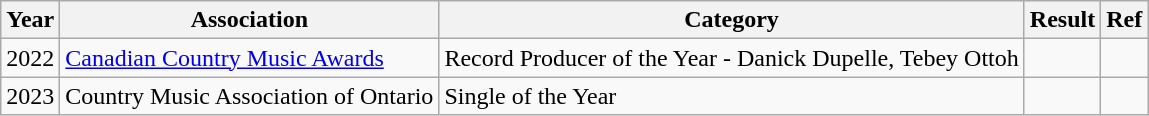<table class="wikitable">
<tr>
<th>Year</th>
<th>Association</th>
<th>Category</th>
<th>Result</th>
<th>Ref</th>
</tr>
<tr>
<td>2022</td>
<td><a href='#'>Canadian Country Music Awards</a></td>
<td>Record Producer of the Year - Danick Dupelle, Tebey Ottoh</td>
<td></td>
<td></td>
</tr>
<tr>
<td>2023</td>
<td>Country Music Association of Ontario</td>
<td>Single of the Year</td>
<td></td>
<td></td>
</tr>
</table>
